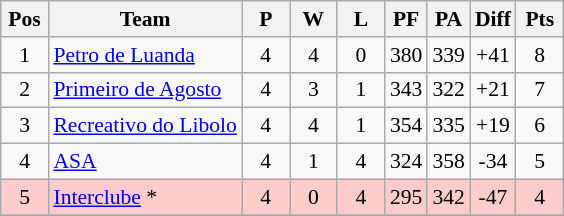<table class="wikitable" style="text-align:center; font-size:90%">
<tr>
<th width=25>Pos</th>
<th>Team</th>
<th width=25>P</th>
<th width=25>W</th>
<th width=25>L</th>
<th>PF</th>
<th>PA</th>
<th>Diff</th>
<th width=25>Pts</th>
</tr>
<tr>
<td>1</td>
<td align=left><a href='#'>Petro de Luanda</a></td>
<td>4</td>
<td>4</td>
<td>0</td>
<td>380</td>
<td>339</td>
<td>+41</td>
<td>8</td>
</tr>
<tr>
<td>2</td>
<td align=left><a href='#'>Primeiro de Agosto</a></td>
<td>4</td>
<td>3</td>
<td>1</td>
<td>343</td>
<td>322</td>
<td>+21</td>
<td>7</td>
</tr>
<tr>
<td>3</td>
<td align=left><a href='#'>Recreativo do Libolo</a></td>
<td>4</td>
<td>4</td>
<td>1</td>
<td>354</td>
<td>335</td>
<td>+19</td>
<td>6</td>
</tr>
<tr>
<td>4</td>
<td align=left><a href='#'>ASA</a></td>
<td>4</td>
<td>1</td>
<td>4</td>
<td>324</td>
<td>358</td>
<td>-34</td>
<td>5</td>
</tr>
<tr bgcolor="#ffcccc">
<td>5</td>
<td align=left><a href='#'>Interclube</a> *</td>
<td>4</td>
<td>0</td>
<td>4</td>
<td>295</td>
<td>342</td>
<td>-47</td>
<td>4</td>
</tr>
<tr>
</tr>
</table>
